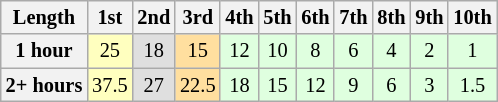<table class="wikitable" style="font-size:85%; text-align:center">
<tr>
<th>Length</th>
<th>1st</th>
<th>2nd</th>
<th>3rd</th>
<th>4th</th>
<th>5th</th>
<th>6th</th>
<th>7th</th>
<th>8th</th>
<th>9th</th>
<th>10th</th>
</tr>
<tr>
<th>1 hour</th>
<td style="background:#ffffbf;">25</td>
<td style="background:#dfdfdf;">18</td>
<td style="background:#ffdf9f;">15</td>
<td style="background:#dfffdf;">12</td>
<td style="background:#dfffdf;">10</td>
<td style="background:#dfffdf;">8</td>
<td style="background:#dfffdf;">6</td>
<td style="background:#dfffdf;">4</td>
<td style="background:#dfffdf;">2</td>
<td style="background:#dfffdf;">1</td>
</tr>
<tr>
<th>2+ hours</th>
<td style="background:#ffffbf;">37.5</td>
<td style="background:#dfdfdf;">27</td>
<td style="background:#ffdf9f;">22.5</td>
<td style="background:#dfffdf;">18</td>
<td style="background:#dfffdf;">15</td>
<td style="background:#dfffdf;">12</td>
<td style="background:#dfffdf;">9</td>
<td style="background:#dfffdf;">6</td>
<td style="background:#dfffdf;">3</td>
<td style="background:#dfffdf;">1.5</td>
</tr>
</table>
